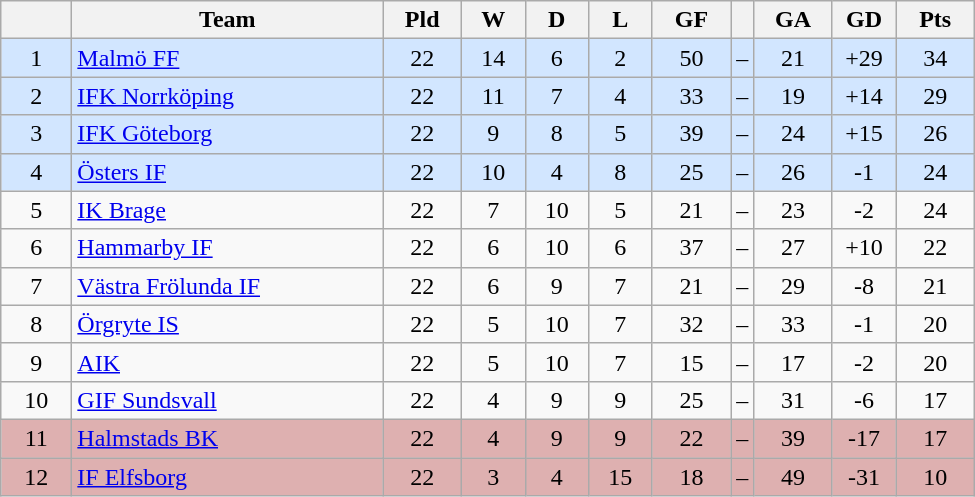<table class="wikitable" style="text-align: center">
<tr>
<th style="width: 40px;"></th>
<th style="width: 200px;">Team</th>
<th style="width: 45px;">Pld</th>
<th style="width: 35px;">W</th>
<th style="width: 35px;">D</th>
<th style="width: 35px;">L</th>
<th style="width: 45px;">GF</th>
<th></th>
<th style="width: 45px;">GA</th>
<th style="width: 35px;">GD</th>
<th style="width: 45px;">Pts</th>
</tr>
<tr style="background: #d2e6ff">
<td>1</td>
<td style="text-align: left;"><a href='#'>Malmö FF</a></td>
<td>22</td>
<td>14</td>
<td>6</td>
<td>2</td>
<td>50</td>
<td>–</td>
<td>21</td>
<td>+29</td>
<td>34</td>
</tr>
<tr style="background: #d2e6ff">
<td>2</td>
<td style="text-align: left;"><a href='#'>IFK Norrköping</a></td>
<td>22</td>
<td>11</td>
<td>7</td>
<td>4</td>
<td>33</td>
<td>–</td>
<td>19</td>
<td>+14</td>
<td>29</td>
</tr>
<tr style="background: #d2e6ff">
<td>3</td>
<td style="text-align: left;"><a href='#'>IFK Göteborg</a></td>
<td>22</td>
<td>9</td>
<td>8</td>
<td>5</td>
<td>39</td>
<td>–</td>
<td>24</td>
<td>+15</td>
<td>26</td>
</tr>
<tr style="background: #d2e6ff">
<td>4</td>
<td style="text-align: left;"><a href='#'>Östers IF</a></td>
<td>22</td>
<td>10</td>
<td>4</td>
<td>8</td>
<td>25</td>
<td>–</td>
<td>26</td>
<td>-1</td>
<td>24</td>
</tr>
<tr>
<td>5</td>
<td style="text-align: left;"><a href='#'>IK Brage</a></td>
<td>22</td>
<td>7</td>
<td>10</td>
<td>5</td>
<td>21</td>
<td>–</td>
<td>23</td>
<td>-2</td>
<td>24</td>
</tr>
<tr>
<td>6</td>
<td style="text-align: left;"><a href='#'>Hammarby IF</a></td>
<td>22</td>
<td>6</td>
<td>10</td>
<td>6</td>
<td>37</td>
<td>–</td>
<td>27</td>
<td>+10</td>
<td>22</td>
</tr>
<tr>
<td>7</td>
<td style="text-align: left;"><a href='#'>Västra Frölunda IF</a></td>
<td>22</td>
<td>6</td>
<td>9</td>
<td>7</td>
<td>21</td>
<td>–</td>
<td>29</td>
<td>-8</td>
<td>21</td>
</tr>
<tr>
<td>8</td>
<td style="text-align: left;"><a href='#'>Örgryte IS</a></td>
<td>22</td>
<td>5</td>
<td>10</td>
<td>7</td>
<td>32</td>
<td>–</td>
<td>33</td>
<td>-1</td>
<td>20</td>
</tr>
<tr>
<td>9</td>
<td style="text-align: left;"><a href='#'>AIK</a></td>
<td>22</td>
<td>5</td>
<td>10</td>
<td>7</td>
<td>15</td>
<td>–</td>
<td>17</td>
<td>-2</td>
<td>20</td>
</tr>
<tr>
<td>10</td>
<td style="text-align: left;"><a href='#'>GIF Sundsvall</a></td>
<td>22</td>
<td>4</td>
<td>9</td>
<td>9</td>
<td>25</td>
<td>–</td>
<td>31</td>
<td>-6</td>
<td>17</td>
</tr>
<tr style="background: #deb0b0">
<td>11</td>
<td style="text-align: left;"><a href='#'>Halmstads BK</a></td>
<td>22</td>
<td>4</td>
<td>9</td>
<td>9</td>
<td>22</td>
<td>–</td>
<td>39</td>
<td>-17</td>
<td>17</td>
</tr>
<tr style="background: #deb0b0">
<td>12</td>
<td style="text-align: left;"><a href='#'>IF Elfsborg</a></td>
<td>22</td>
<td>3</td>
<td>4</td>
<td>15</td>
<td>18</td>
<td>–</td>
<td>49</td>
<td>-31</td>
<td>10</td>
</tr>
</table>
